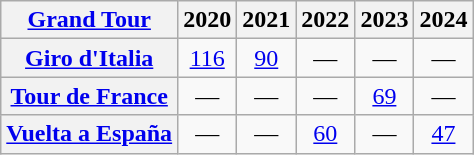<table class="wikitable plainrowheaders">
<tr>
<th scope="col"><a href='#'>Grand Tour</a></th>
<th scope="col">2020</th>
<th scope="col">2021</th>
<th scope="col">2022</th>
<th scope="col">2023</th>
<th scope="col">2024</th>
</tr>
<tr style="text-align:center;">
<th scope="row"> <a href='#'>Giro d'Italia</a></th>
<td><a href='#'>116</a></td>
<td><a href='#'>90</a></td>
<td>—</td>
<td>—</td>
<td>—</td>
</tr>
<tr style="text-align:center;">
<th scope="row"> <a href='#'>Tour de France</a></th>
<td>—</td>
<td>—</td>
<td>—</td>
<td><a href='#'>69</a></td>
<td>—</td>
</tr>
<tr style="text-align:center;">
<th scope="row"> <a href='#'>Vuelta a España</a></th>
<td>—</td>
<td>—</td>
<td><a href='#'>60</a></td>
<td>—</td>
<td><a href='#'>47</a></td>
</tr>
</table>
